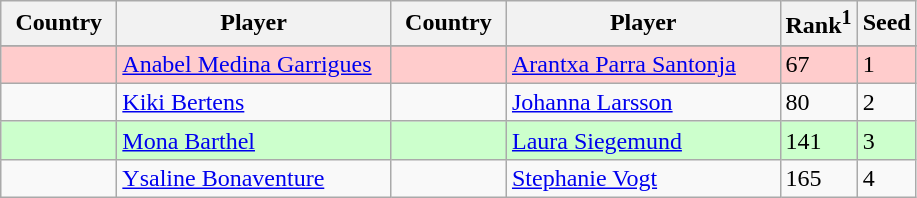<table class="sortable wikitable">
<tr>
<th width="70">Country</th>
<th width="175">Player</th>
<th width="70">Country</th>
<th width="175">Player</th>
<th>Rank<sup>1</sup></th>
<th>Seed</th>
</tr>
<tr style="background:#cfc;">
</tr>
<tr style="background:#fcc;">
<td></td>
<td><a href='#'>Anabel Medina Garrigues</a></td>
<td></td>
<td><a href='#'>Arantxa Parra Santonja</a></td>
<td>67</td>
<td>1</td>
</tr>
<tr>
<td></td>
<td><a href='#'>Kiki Bertens</a></td>
<td></td>
<td><a href='#'>Johanna Larsson</a></td>
<td>80</td>
<td>2</td>
</tr>
<tr style="background:#cfc;">
<td></td>
<td><a href='#'>Mona Barthel</a></td>
<td></td>
<td><a href='#'>Laura Siegemund</a></td>
<td>141</td>
<td>3</td>
</tr>
<tr>
<td></td>
<td><a href='#'>Ysaline Bonaventure</a></td>
<td></td>
<td><a href='#'>Stephanie Vogt</a></td>
<td>165</td>
<td>4</td>
</tr>
</table>
